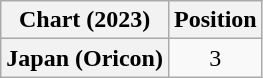<table class="wikitable plainrowheaders" style="text-align:center">
<tr>
<th scope="col">Chart (2023)</th>
<th scope="col">Position</th>
</tr>
<tr>
<th scope="row">Japan (Oricon)</th>
<td>3</td>
</tr>
</table>
